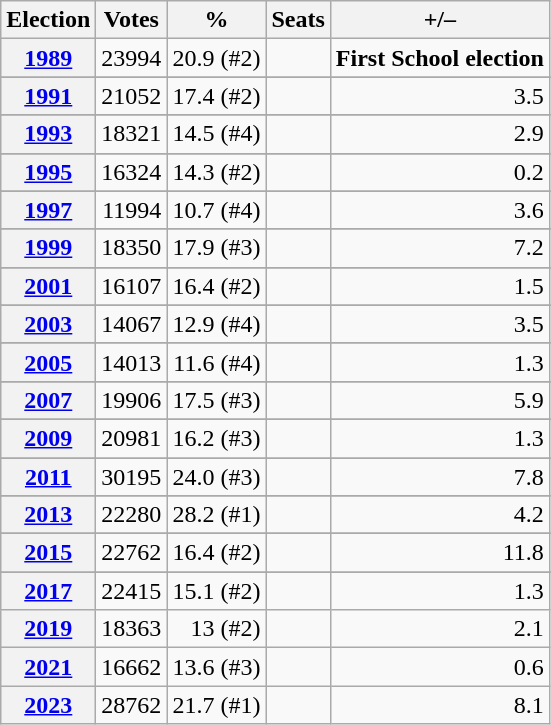<table class="wikitable" style="text-align:right;">
<tr>
<th>Election</th>
<th>Votes</th>
<th>%</th>
<th>Seats</th>
<th>+/–</th>
</tr>
<tr>
<th><a href='#'>1989</a></th>
<td>23994</td>
<td>20.9 (#2)</td>
<td></td>
<td><strong>First School election</strong></td>
</tr>
<tr>
</tr>
<tr>
<th><a href='#'>1991</a></th>
<td>21052</td>
<td>17.4 (#2)</td>
<td></td>
<td> 3.5</td>
</tr>
<tr>
</tr>
<tr>
<th><a href='#'>1993</a></th>
<td>18321</td>
<td>14.5 (#4)</td>
<td></td>
<td> 2.9</td>
</tr>
<tr>
</tr>
<tr>
<th><a href='#'>1995</a></th>
<td>16324</td>
<td>14.3 (#2)</td>
<td></td>
<td> 0.2</td>
</tr>
<tr>
</tr>
<tr>
<th><a href='#'>1997</a></th>
<td>11994</td>
<td>10.7 (#4)</td>
<td></td>
<td> 3.6</td>
</tr>
<tr>
</tr>
<tr>
<th><a href='#'>1999</a></th>
<td>18350</td>
<td>17.9 (#3)</td>
<td></td>
<td> 7.2</td>
</tr>
<tr>
</tr>
<tr>
<th><a href='#'>2001</a></th>
<td>16107</td>
<td>16.4 (#2)</td>
<td></td>
<td> 1.5</td>
</tr>
<tr>
</tr>
<tr>
<th><a href='#'>2003</a></th>
<td>14067</td>
<td>12.9 (#4)</td>
<td></td>
<td> 3.5</td>
</tr>
<tr>
</tr>
<tr>
<th><a href='#'>2005</a></th>
<td>14013</td>
<td>11.6 (#4)</td>
<td></td>
<td> 1.3</td>
</tr>
<tr>
</tr>
<tr>
<th><a href='#'>2007</a></th>
<td>19906</td>
<td>17.5 (#3)</td>
<td></td>
<td> 5.9</td>
</tr>
<tr>
</tr>
<tr>
<th><a href='#'>2009</a></th>
<td>20981</td>
<td>16.2 (#3)</td>
<td></td>
<td> 1.3</td>
</tr>
<tr>
</tr>
<tr>
<th><a href='#'>2011</a></th>
<td>30195</td>
<td>24.0 (#3)</td>
<td></td>
<td> 7.8</td>
</tr>
<tr>
</tr>
<tr>
<th><a href='#'>2013</a></th>
<td>22280</td>
<td>28.2 (#1)</td>
<td></td>
<td> 4.2</td>
</tr>
<tr>
</tr>
<tr>
<th><a href='#'>2015</a></th>
<td>22762</td>
<td>16.4 (#2)</td>
<td></td>
<td> 11.8</td>
</tr>
<tr>
</tr>
<tr>
<th><a href='#'>2017</a></th>
<td>22415</td>
<td>15.1 (#2)</td>
<td></td>
<td> 1.3</td>
</tr>
<tr>
<th><a href='#'>2019</a></th>
<td>18363</td>
<td>13 (#2)</td>
<td></td>
<td> 2.1</td>
</tr>
<tr>
<th><a href='#'>2021</a></th>
<td>16662</td>
<td>13.6 (#3)</td>
<td></td>
<td> 0.6</td>
</tr>
<tr>
<th><a href='#'>2023</a></th>
<td>28762</td>
<td>21.7 (#1)</td>
<td></td>
<td>8.1</td>
</tr>
</table>
